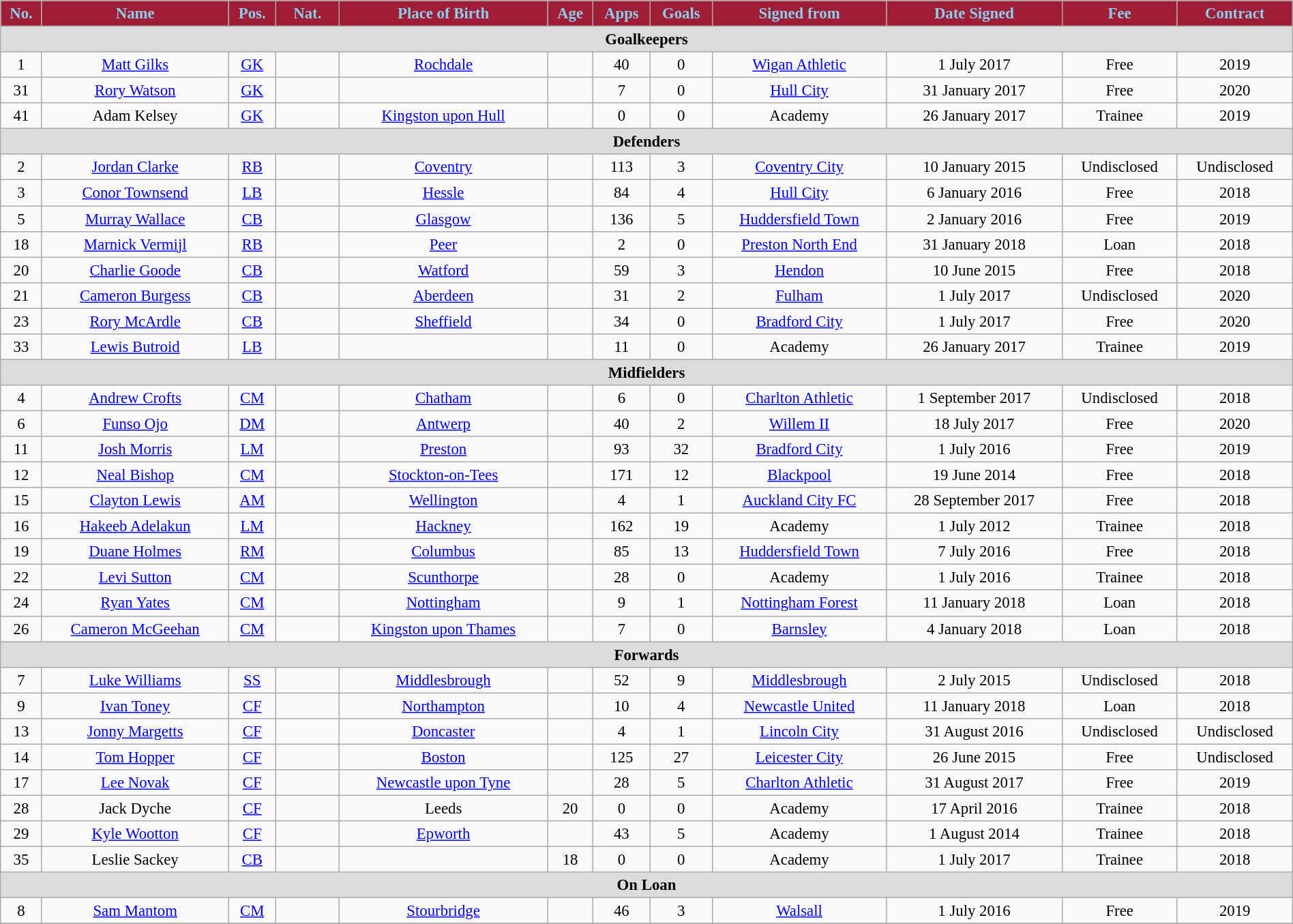<table class="wikitable" style="text-align:center; font-size:95%; width:100%;">
<tr>
<th style="background:#9F1D35; color:#89CFF0;">No.</th>
<th style="background:#9F1D35; color:#89CFF0;">Name</th>
<th style="background:#9F1D35; color:#89CFF0;">Pos.</th>
<th style="background:#9F1D35; color:#89CFF0; width:55px;">Nat.</th>
<th style="background:#9F1D35; color:#89CFF0;">Place of Birth</th>
<th style="background:#9F1D35; color:#89CFF0;">Age</th>
<th style="background:#9F1D35; color:#89CFF0;">Apps</th>
<th style="background:#9F1D35; color:#89CFF0;">Goals</th>
<th style="background:#9F1D35; color:#89CFF0;">Signed from</th>
<th style="background:#9F1D35; color:#89CFF0;">Date Signed</th>
<th style="background:#9F1D35; color:#89CFF0;">Fee</th>
<th style="background:#9F1D35; color:#89CFF0;">Contract</th>
</tr>
<tr>
<th colspan="14" style="background:#dcdcdc; text-align:center;">Goalkeepers</th>
</tr>
<tr>
<td>1</td>
<td><a href='#'>Matt Gilks</a></td>
<td><a href='#'>GK</a></td>
<td></td>
<td><a href='#'>Rochdale</a></td>
<td></td>
<td>40</td>
<td>0</td>
<td><a href='#'>Wigan Athletic</a></td>
<td>1 July 2017</td>
<td>Free</td>
<td>2019</td>
</tr>
<tr>
<td>31</td>
<td><a href='#'>Rory Watson</a></td>
<td><a href='#'>GK</a></td>
<td></td>
<td></td>
<td></td>
<td>7</td>
<td>0</td>
<td><a href='#'>Hull City</a></td>
<td>31 January 2017</td>
<td>Free</td>
<td>2020</td>
</tr>
<tr>
<td>41</td>
<td>Adam Kelsey</td>
<td><a href='#'>GK</a></td>
<td></td>
<td><a href='#'>Kingston upon Hull</a></td>
<td></td>
<td>0</td>
<td>0</td>
<td>Academy</td>
<td>26 January 2017</td>
<td>Trainee</td>
<td>2019</td>
</tr>
<tr>
<th colspan="14" style="background:#dcdcdc; text-align:center;">Defenders</th>
</tr>
<tr>
<td>2</td>
<td><a href='#'>Jordan Clarke</a></td>
<td><a href='#'>RB</a></td>
<td></td>
<td><a href='#'>Coventry</a></td>
<td></td>
<td>113</td>
<td>3</td>
<td><a href='#'>Coventry City</a></td>
<td>10 January 2015</td>
<td>Undisclosed</td>
<td>Undisclosed</td>
</tr>
<tr>
<td>3</td>
<td><a href='#'>Conor Townsend</a></td>
<td><a href='#'>LB</a></td>
<td></td>
<td><a href='#'>Hessle</a></td>
<td></td>
<td>84</td>
<td>4</td>
<td><a href='#'>Hull City</a></td>
<td>6 January 2016</td>
<td>Free</td>
<td>2018</td>
</tr>
<tr>
<td>5</td>
<td><a href='#'>Murray Wallace</a></td>
<td><a href='#'>CB</a></td>
<td></td>
<td><a href='#'>Glasgow</a></td>
<td></td>
<td>136</td>
<td>5</td>
<td><a href='#'>Huddersfield Town</a></td>
<td>2 January 2016</td>
<td>Free</td>
<td>2019</td>
</tr>
<tr>
<td>18</td>
<td><a href='#'>Marnick Vermijl</a></td>
<td><a href='#'>RB</a></td>
<td></td>
<td><a href='#'>Peer</a></td>
<td></td>
<td>2</td>
<td>0</td>
<td><a href='#'>Preston North End</a></td>
<td>31 January 2018</td>
<td>Loan</td>
<td>2018</td>
</tr>
<tr>
<td>20</td>
<td><a href='#'>Charlie Goode</a></td>
<td><a href='#'>CB</a></td>
<td></td>
<td><a href='#'>Watford</a></td>
<td></td>
<td>59</td>
<td>3</td>
<td><a href='#'>Hendon</a></td>
<td>10 June 2015</td>
<td>Free</td>
<td>2018</td>
</tr>
<tr>
<td>21</td>
<td><a href='#'>Cameron Burgess</a></td>
<td><a href='#'>CB</a></td>
<td></td>
<td><a href='#'>Aberdeen</a></td>
<td></td>
<td>31</td>
<td>2</td>
<td><a href='#'>Fulham</a></td>
<td>1 July 2017</td>
<td>Undisclosed</td>
<td>2020</td>
</tr>
<tr>
<td>23</td>
<td><a href='#'>Rory McArdle</a></td>
<td><a href='#'>CB</a></td>
<td></td>
<td><a href='#'>Sheffield</a></td>
<td></td>
<td>34</td>
<td>0</td>
<td><a href='#'>Bradford City</a></td>
<td>1 July 2017</td>
<td>Free</td>
<td>2020</td>
</tr>
<tr>
<td>33</td>
<td><a href='#'>Lewis Butroid</a></td>
<td><a href='#'>LB</a></td>
<td></td>
<td></td>
<td></td>
<td>11</td>
<td>0</td>
<td>Academy</td>
<td>26 January 2017</td>
<td>Trainee</td>
<td>2019</td>
</tr>
<tr>
<th colspan="14" style="background:#dcdcdc; text-align:center;">Midfielders</th>
</tr>
<tr>
<td>4</td>
<td><a href='#'>Andrew Crofts</a></td>
<td><a href='#'>CM</a></td>
<td></td>
<td><a href='#'>Chatham</a></td>
<td></td>
<td>6</td>
<td>0</td>
<td><a href='#'>Charlton Athletic</a></td>
<td>1 September 2017</td>
<td>Undisclosed</td>
<td>2018</td>
</tr>
<tr>
<td>6</td>
<td><a href='#'>Funso Ojo</a></td>
<td><a href='#'>DM</a></td>
<td></td>
<td><a href='#'>Antwerp</a></td>
<td></td>
<td>40</td>
<td>2</td>
<td><a href='#'>Willem II</a></td>
<td>18 July 2017</td>
<td>Free</td>
<td>2020</td>
</tr>
<tr>
<td>11</td>
<td><a href='#'>Josh Morris</a></td>
<td><a href='#'>LM</a></td>
<td></td>
<td><a href='#'>Preston</a></td>
<td></td>
<td>93</td>
<td>32</td>
<td><a href='#'>Bradford City</a></td>
<td>1 July 2016</td>
<td>Free</td>
<td>2019</td>
</tr>
<tr>
<td>12</td>
<td><a href='#'>Neal Bishop</a></td>
<td><a href='#'>CM</a></td>
<td></td>
<td><a href='#'>Stockton-on-Tees</a></td>
<td></td>
<td>171</td>
<td>12</td>
<td><a href='#'>Blackpool</a></td>
<td>19 June 2014</td>
<td>Free</td>
<td>2018</td>
</tr>
<tr>
<td>15</td>
<td><a href='#'>Clayton Lewis</a></td>
<td><a href='#'>AM</a></td>
<td></td>
<td><a href='#'>Wellington</a></td>
<td></td>
<td>4</td>
<td>1</td>
<td><a href='#'>Auckland City FC</a></td>
<td>28 September 2017</td>
<td>Free</td>
<td>2018</td>
</tr>
<tr>
<td>16</td>
<td><a href='#'>Hakeeb Adelakun</a></td>
<td><a href='#'>LM</a></td>
<td></td>
<td><a href='#'>Hackney</a></td>
<td></td>
<td>162</td>
<td>19</td>
<td>Academy</td>
<td>1 July 2012</td>
<td>Trainee</td>
<td>2018</td>
</tr>
<tr>
<td>19</td>
<td><a href='#'>Duane Holmes</a></td>
<td><a href='#'>RM</a></td>
<td></td>
<td><a href='#'>Columbus</a></td>
<td></td>
<td>85</td>
<td>13</td>
<td><a href='#'>Huddersfield Town</a></td>
<td>7 July 2016</td>
<td>Free</td>
<td>2018</td>
</tr>
<tr>
<td>22</td>
<td><a href='#'>Levi Sutton</a></td>
<td><a href='#'>CM</a></td>
<td></td>
<td><a href='#'>Scunthorpe</a></td>
<td></td>
<td>28</td>
<td>0</td>
<td>Academy</td>
<td>1 July 2016</td>
<td>Trainee</td>
<td>2018</td>
</tr>
<tr>
<td>24</td>
<td><a href='#'>Ryan Yates</a></td>
<td><a href='#'>CM</a></td>
<td></td>
<td><a href='#'>Nottingham</a></td>
<td></td>
<td>9</td>
<td>1</td>
<td><a href='#'>Nottingham Forest</a></td>
<td>11 January 2018</td>
<td>Loan</td>
<td>2018</td>
</tr>
<tr>
<td>26</td>
<td><a href='#'>Cameron McGeehan</a></td>
<td><a href='#'>CM</a></td>
<td></td>
<td><a href='#'>Kingston upon Thames</a></td>
<td></td>
<td>7</td>
<td>0</td>
<td><a href='#'>Barnsley</a></td>
<td>4 January 2018</td>
<td>Loan</td>
<td>2018</td>
</tr>
<tr>
<th colspan="14" style="background:#dcdcdc; text-align:center;">Forwards</th>
</tr>
<tr>
<td>7</td>
<td><a href='#'>Luke Williams</a></td>
<td><a href='#'>SS</a></td>
<td></td>
<td><a href='#'>Middlesbrough</a></td>
<td></td>
<td>52</td>
<td>9</td>
<td><a href='#'>Middlesbrough</a></td>
<td>2 July 2015</td>
<td>Undisclosed</td>
<td>2018</td>
</tr>
<tr>
<td>9</td>
<td><a href='#'>Ivan Toney</a></td>
<td><a href='#'>CF</a></td>
<td></td>
<td><a href='#'>Northampton</a></td>
<td></td>
<td>10</td>
<td>4</td>
<td><a href='#'>Newcastle United</a></td>
<td>11 January 2018</td>
<td>Loan</td>
<td>2018</td>
</tr>
<tr>
<td>13</td>
<td><a href='#'>Jonny Margetts</a></td>
<td><a href='#'>CF</a></td>
<td></td>
<td><a href='#'>Doncaster</a></td>
<td></td>
<td>4</td>
<td>1</td>
<td><a href='#'>Lincoln City</a></td>
<td>31 August 2016</td>
<td>Undisclosed</td>
<td>Undisclosed</td>
</tr>
<tr>
<td>14</td>
<td><a href='#'>Tom Hopper</a></td>
<td><a href='#'>CF</a></td>
<td></td>
<td><a href='#'>Boston</a></td>
<td></td>
<td>125</td>
<td>27</td>
<td><a href='#'>Leicester City</a></td>
<td>26 June 2015</td>
<td>Free</td>
<td>Undisclosed</td>
</tr>
<tr>
<td>17</td>
<td><a href='#'>Lee Novak</a></td>
<td><a href='#'>CF</a></td>
<td></td>
<td><a href='#'>Newcastle upon Tyne</a></td>
<td></td>
<td>28</td>
<td>5</td>
<td><a href='#'>Charlton Athletic</a></td>
<td>31 August 2017</td>
<td>Free</td>
<td>2019</td>
</tr>
<tr>
<td>28</td>
<td>Jack Dyche</td>
<td><a href='#'>CF</a></td>
<td></td>
<td>Leeds</td>
<td>20</td>
<td>0</td>
<td>0</td>
<td>Academy</td>
<td>17 April 2016</td>
<td>Trainee</td>
<td>2018</td>
</tr>
<tr>
<td>29</td>
<td><a href='#'>Kyle Wootton</a></td>
<td><a href='#'>CF</a></td>
<td></td>
<td><a href='#'>Epworth</a></td>
<td></td>
<td>43</td>
<td>5</td>
<td>Academy</td>
<td>1 August 2014</td>
<td>Trainee</td>
<td>2018</td>
</tr>
<tr>
<td>35</td>
<td>Leslie Sackey</td>
<td><a href='#'>CB</a></td>
<td></td>
<td></td>
<td>18</td>
<td>0</td>
<td>0</td>
<td>Academy</td>
<td>1 July 2017</td>
<td>Trainee</td>
<td>2018</td>
</tr>
<tr>
<th colspan="14" style="background:#dcdcdc; text-align:center;">On Loan</th>
</tr>
<tr>
<td>8</td>
<td><a href='#'>Sam Mantom</a></td>
<td><a href='#'>CM</a></td>
<td></td>
<td><a href='#'>Stourbridge</a></td>
<td></td>
<td>46</td>
<td>3</td>
<td><a href='#'>Walsall</a></td>
<td>1 July 2016</td>
<td>Free</td>
<td>2019</td>
</tr>
<tr>
</tr>
</table>
